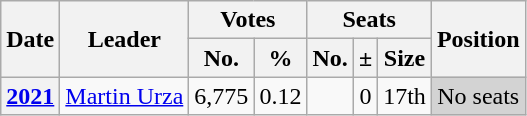<table class="wikitable" style=text-align:center>
<tr>
<th rowspan="2">Date</th>
<th rowspan="2">Leader</th>
<th colspan="2">Votes</th>
<th colspan="3">Seats</th>
<th rowspan="2">Position</th>
</tr>
<tr>
<th>No.</th>
<th>%</th>
<th>No.</th>
<th>±</th>
<th>Size</th>
</tr>
<tr>
<th><a href='#'>2021</a></th>
<td><a href='#'>Martin Urza</a></td>
<td>6,775</td>
<td>0.12</td>
<td></td>
<td> 0</td>
<td>17th</td>
<td style="background:lightgray;" align=center>No seats</td>
</tr>
</table>
